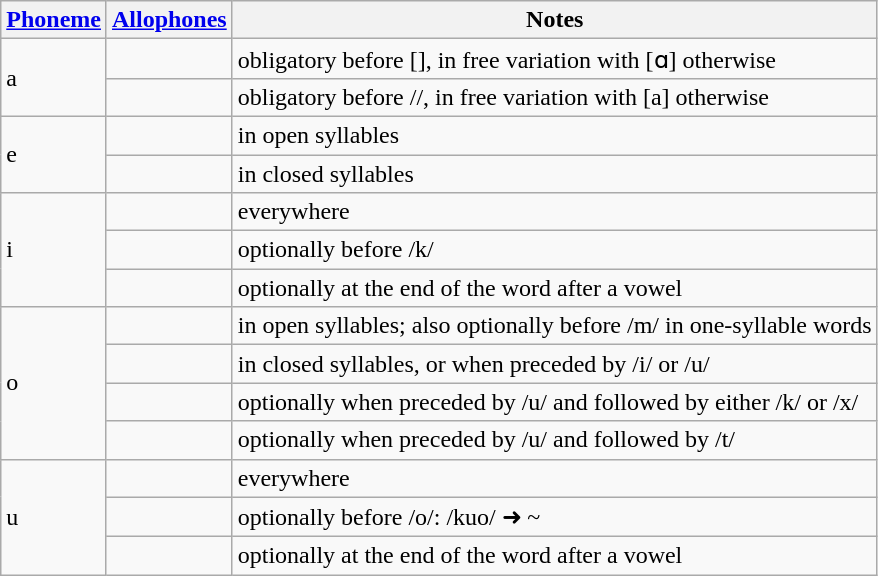<table class="wikitable">
<tr>
<th><a href='#'>Phoneme</a></th>
<th><a href='#'>Allophones</a></th>
<th>Notes</th>
</tr>
<tr>
<td rowspan="2">a</td>
<td></td>
<td>obligatory before [], in free variation with [ɑ] otherwise</td>
</tr>
<tr>
<td></td>
<td>obligatory before //, in free variation with [a] otherwise</td>
</tr>
<tr>
<td rowspan="2">e</td>
<td></td>
<td>in open syllables</td>
</tr>
<tr>
<td></td>
<td>in closed syllables</td>
</tr>
<tr>
<td rowspan="3">i</td>
<td></td>
<td>everywhere</td>
</tr>
<tr>
<td></td>
<td>optionally before /k/</td>
</tr>
<tr>
<td></td>
<td>optionally at the end of the word after a vowel</td>
</tr>
<tr>
<td rowspan="4">o</td>
<td></td>
<td>in open syllables; also optionally before /m/ in one-syllable words</td>
</tr>
<tr>
<td></td>
<td>in closed syllables, or when preceded by /i/ or /u/</td>
</tr>
<tr>
<td></td>
<td>optionally when preceded by /u/ and followed by either /k/ or /x/</td>
</tr>
<tr>
<td></td>
<td>optionally when preceded by /u/ and followed by /t/</td>
</tr>
<tr>
<td rowspan="3">u</td>
<td></td>
<td>everywhere</td>
</tr>
<tr>
<td></td>
<td>optionally before /o/: /kuo/ ➜  ~ </td>
</tr>
<tr>
<td></td>
<td>optionally at the end of the word after a vowel</td>
</tr>
</table>
